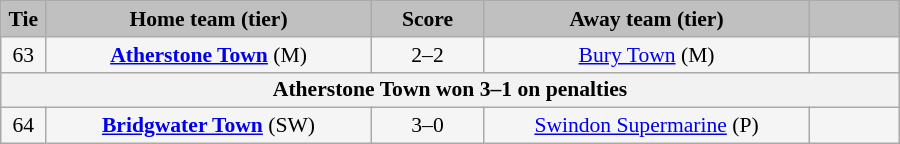<table class="wikitable" style="width: 600px; background:WhiteSmoke; text-align:center; font-size:90%">
<tr>
<td scope="col" style="width:  5.00%; background:silver;"><strong>Tie</strong></td>
<td scope="col" style="width: 36.25%; background:silver;"><strong>Home team (tier)</strong></td>
<td scope="col" style="width: 12.50%; background:silver;"><strong>Score</strong></td>
<td scope="col" style="width: 36.25%; background:silver;"><strong>Away team (tier)</strong></td>
<td scope="col" style="width: 10.00%; background:silver;"><strong></strong></td>
</tr>
<tr>
<td>63</td>
<td><strong><a href='#'>Atherstone Town</a></strong> (M)</td>
<td>2–2</td>
<td><a href='#'>Bury Town</a> (M)</td>
</tr>
<tr>
<th colspan="5">Atherstone Town won 3–1 on penalties</th>
</tr>
<tr>
<td>64</td>
<td><strong><a href='#'>Bridgwater Town</a></strong> (SW)</td>
<td>3–0</td>
<td><a href='#'>Swindon Supermarine</a> (P)</td>
</tr>
</table>
